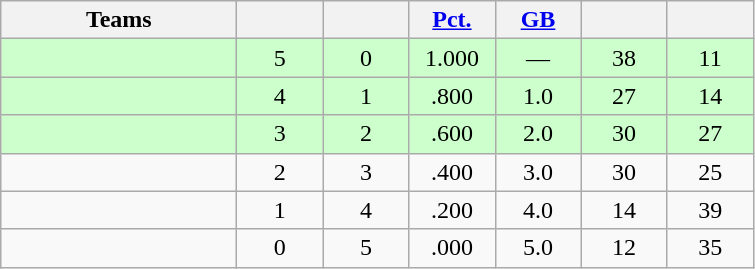<table class="wikitable" style="text-align:center;">
<tr>
<th width=150px>Teams</th>
<th width=50px></th>
<th width=50px></th>
<th width=50px><a href='#'>Pct.</a></th>
<th width=50px><a href='#'>GB</a></th>
<th width=50px></th>
<th width=50px></th>
</tr>
<tr style="background-color:#ccffcc">
<td align=left></td>
<td>5</td>
<td>0</td>
<td>1.000</td>
<td>—</td>
<td>38</td>
<td>11</td>
</tr>
<tr style="background-color:#ccffcc">
<td align=left></td>
<td>4</td>
<td>1</td>
<td>.800</td>
<td>1.0</td>
<td>27</td>
<td>14</td>
</tr>
<tr style="background-color:#ccffcc">
<td align=left></td>
<td>3</td>
<td>2</td>
<td>.600</td>
<td>2.0</td>
<td>30</td>
<td>27</td>
</tr>
<tr style="background-color:">
<td align=left></td>
<td>2</td>
<td>3</td>
<td>.400</td>
<td>3.0</td>
<td>30</td>
<td>25</td>
</tr>
<tr style="background-color:">
<td align=left></td>
<td>1</td>
<td>4</td>
<td>.200</td>
<td>4.0</td>
<td>14</td>
<td>39</td>
</tr>
<tr style="background-color:">
<td align=left></td>
<td>0</td>
<td>5</td>
<td>.000</td>
<td>5.0</td>
<td>12</td>
<td>35</td>
</tr>
</table>
